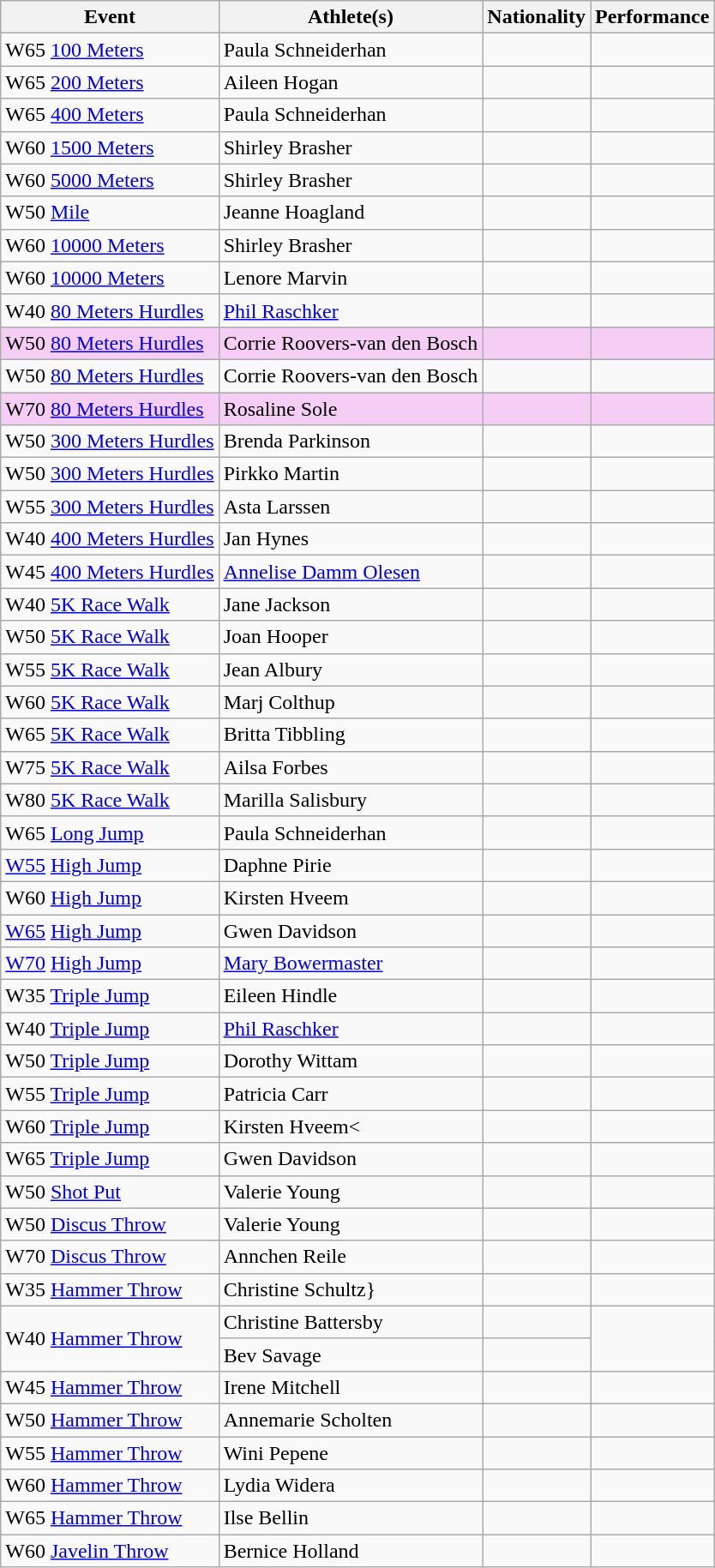<table class="wikitable">
<tr>
<th>Event</th>
<th>Athlete(s)</th>
<th>Nationality</th>
<th>Performance</th>
</tr>
<tr>
<td>W65 <a href='#'>100 Meters</a></td>
<td>Paula Schneiderhan</td>
<td></td>
<td></td>
</tr>
<tr>
<td>W65 <a href='#'>200 Meters</a></td>
<td>Aileen Hogan</td>
<td></td>
<td></td>
</tr>
<tr>
<td>W65 <a href='#'>400 Meters</a></td>
<td>Paula Schneiderhan</td>
<td></td>
<td></td>
</tr>
<tr>
<td>W60 <a href='#'>1500 Meters</a></td>
<td>Shirley Brasher</td>
<td></td>
<td></td>
</tr>
<tr>
<td>W60 <a href='#'>5000 Meters</a></td>
<td>Shirley Brasher</td>
<td></td>
<td></td>
</tr>
<tr>
<td>W50 <a href='#'>Mile</a></td>
<td>Jeanne Hoagland</td>
<td></td>
<td></td>
</tr>
<tr>
<td>W60 <a href='#'>10000 Meters</a></td>
<td>Shirley Brasher</td>
<td></td>
<td></td>
</tr>
<tr>
<td>W60 <a href='#'>10000 Meters</a></td>
<td>Lenore Marvin</td>
<td></td>
<td></td>
</tr>
<tr>
<td>W40 <a href='#'>80 Meters Hurdles</a></td>
<td><a href='#'>Phil Raschker</a></td>
<td></td>
<td></td>
</tr>
<tr bgcolor=#f6CEF5>
<td>W50 <a href='#'>80 Meters Hurdles</a></td>
<td>Corrie Roovers-van den Bosch</td>
<td></td>
<td></td>
</tr>
<tr>
<td>W50 <a href='#'>80 Meters Hurdles</a></td>
<td>Corrie Roovers-van den Bosch</td>
<td></td>
<td></td>
</tr>
<tr bgcolor=#f6CEF5>
<td>W70 <a href='#'>80 Meters Hurdles</a></td>
<td>Rosaline Sole</td>
<td></td>
<td></td>
</tr>
<tr>
<td>W50 <a href='#'>300 Meters Hurdles</a></td>
<td>Brenda Parkinson</td>
<td></td>
<td></td>
</tr>
<tr>
<td>W50 <a href='#'>300 Meters Hurdles</a></td>
<td>Pirkko Martin</td>
<td></td>
<td></td>
</tr>
<tr>
<td>W55 <a href='#'>300 Meters Hurdles</a></td>
<td>Asta Larssen</td>
<td></td>
<td></td>
</tr>
<tr>
<td>W40 <a href='#'>400 Meters Hurdles</a></td>
<td>Jan Hynes</td>
<td></td>
<td></td>
</tr>
<tr>
<td>W45 <a href='#'>400 Meters Hurdles</a></td>
<td><a href='#'>Annelise Damm Olesen</a></td>
<td></td>
<td></td>
</tr>
<tr>
<td>W40 <a href='#'>5K Race Walk</a></td>
<td>Jane Jackson</td>
<td></td>
<td></td>
</tr>
<tr>
<td>W50 <a href='#'>5K Race Walk</a></td>
<td>Joan Hooper</td>
<td></td>
<td></td>
</tr>
<tr>
<td>W55 <a href='#'>5K Race Walk</a></td>
<td>Jean Albury</td>
<td></td>
<td></td>
</tr>
<tr>
<td>W60 <a href='#'>5K Race Walk</a></td>
<td>Marj Colthup</td>
<td></td>
<td></td>
</tr>
<tr>
<td>W65 <a href='#'>5K Race Walk</a></td>
<td>Britta Tibbling</td>
<td></td>
<td></td>
</tr>
<tr>
<td>W75 <a href='#'>5K Race Walk</a></td>
<td>Ailsa Forbes</td>
<td></td>
<td></td>
</tr>
<tr>
<td>W80 <a href='#'>5K Race Walk</a></td>
<td>Marilla Salisbury</td>
<td></td>
<td></td>
</tr>
<tr>
<td>W65 <a href='#'>Long Jump</a></td>
<td>Paula Schneiderhan</td>
<td></td>
<td></td>
</tr>
<tr>
<td><a href='#'>W55</a> <a href='#'>High Jump</a></td>
<td>Daphne Pirie</td>
<td></td>
<td></td>
</tr>
<tr>
<td>W60 <a href='#'>High Jump</a></td>
<td>Kirsten Hveem</td>
<td></td>
<td></td>
</tr>
<tr>
<td><a href='#'>W65</a> <a href='#'>High Jump</a></td>
<td>Gwen Davidson</td>
<td></td>
<td></td>
</tr>
<tr>
<td><a href='#'>W70</a> <a href='#'>High Jump</a></td>
<td><a href='#'>Mary Bowermaster</a></td>
<td></td>
<td></td>
</tr>
<tr>
<td>W35 <a href='#'>Triple Jump</a></td>
<td>Eileen Hindle</td>
<td></td>
<td></td>
</tr>
<tr>
<td>W40 <a href='#'>Triple Jump</a></td>
<td><a href='#'>Phil Raschker</a></td>
<td></td>
<td></td>
</tr>
<tr>
<td>W50 <a href='#'>Triple Jump</a></td>
<td>Dorothy Wittam</td>
<td></td>
<td></td>
</tr>
<tr>
<td>W55 <a href='#'>Triple Jump</a></td>
<td>Patricia Carr</td>
<td></td>
<td></td>
</tr>
<tr>
<td>W60 <a href='#'>Triple Jump</a></td>
<td>Kirsten Hveem<</td>
<td></td>
<td></td>
</tr>
<tr>
<td>W65 <a href='#'>Triple Jump</a></td>
<td>Gwen Davidson</td>
<td></td>
<td></td>
</tr>
<tr>
<td>W50 <a href='#'>Shot Put</a></td>
<td>Valerie Young</td>
<td></td>
<td></td>
</tr>
<tr>
<td>W50 <a href='#'>Discus Throw</a></td>
<td>Valerie Young</td>
<td></td>
<td></td>
</tr>
<tr>
<td>W70 <a href='#'>Discus Throw</a></td>
<td>Annchen Reile</td>
<td></td>
<td></td>
</tr>
<tr>
<td>W35 <a href='#'>Hammer Throw</a></td>
<td>Christine Schultz}</td>
<td></td>
<td></td>
</tr>
<tr>
<td rowspan=2>W40 <a href='#'>Hammer Throw</a></td>
<td>Christine Battersby</td>
<td></td>
<td rowspan=2></td>
</tr>
<tr>
<td>Bev Savage</td>
<td></td>
</tr>
<tr>
<td>W45 <a href='#'>Hammer Throw</a></td>
<td>Irene Mitchell</td>
<td></td>
<td></td>
</tr>
<tr>
<td>W50 <a href='#'>Hammer Throw</a></td>
<td>Annemarie Scholten</td>
<td></td>
<td></td>
</tr>
<tr>
<td>W55 <a href='#'>Hammer Throw</a></td>
<td>Wini Pepene</td>
<td></td>
<td></td>
</tr>
<tr>
<td>W60 <a href='#'>Hammer Throw</a></td>
<td>Lydia Widera</td>
<td></td>
<td></td>
</tr>
<tr>
<td>W65 <a href='#'>Hammer Throw</a></td>
<td>Ilse Bellin</td>
<td></td>
<td></td>
</tr>
<tr>
<td>W60 <a href='#'>Javelin Throw</a></td>
<td>Bernice Holland</td>
<td></td>
<td></td>
</tr>
</table>
